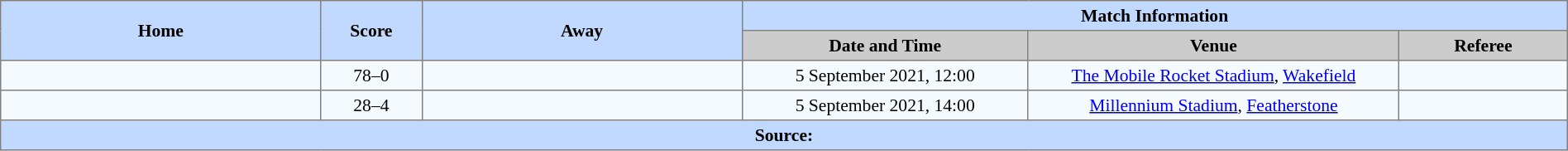<table border="1" style="border-collapse:collapse; font-size:90%; text-align:center;" cellpadding="3" cellspacing="0" width="100%">
<tr style="background:#C1D8ff;">
<th rowspan="2" scope="col" width="19%">Home</th>
<th rowspan="2" scope="col" width="6%">Score</th>
<th rowspan="2" scope="col" width="19%">Away</th>
<th colspan="3">Match Information</th>
</tr>
<tr style="background:#CCCCCC;">
<th scope="col" width="17%">Date and Time</th>
<th scope="col" width="22%">Venue</th>
<th scope="col" width="10%">Referee</th>
</tr>
<tr style="background:#F5FAFF;">
<td></td>
<td>78–0</td>
<td></td>
<td>5 September 2021, 12:00</td>
<td><a href='#'>The Mobile Rocket Stadium</a>, <a href='#'>Wakefield</a></td>
<td></td>
</tr>
<tr style="background:#F5FAFF;">
<td></td>
<td>28–4</td>
<td></td>
<td>5 September 2021, 14:00</td>
<td><a href='#'>Millennium Stadium</a>, <a href='#'>Featherstone</a></td>
<td></td>
</tr>
<tr style="background:#c1d8ff;">
<th colspan="6">Source:</th>
</tr>
</table>
